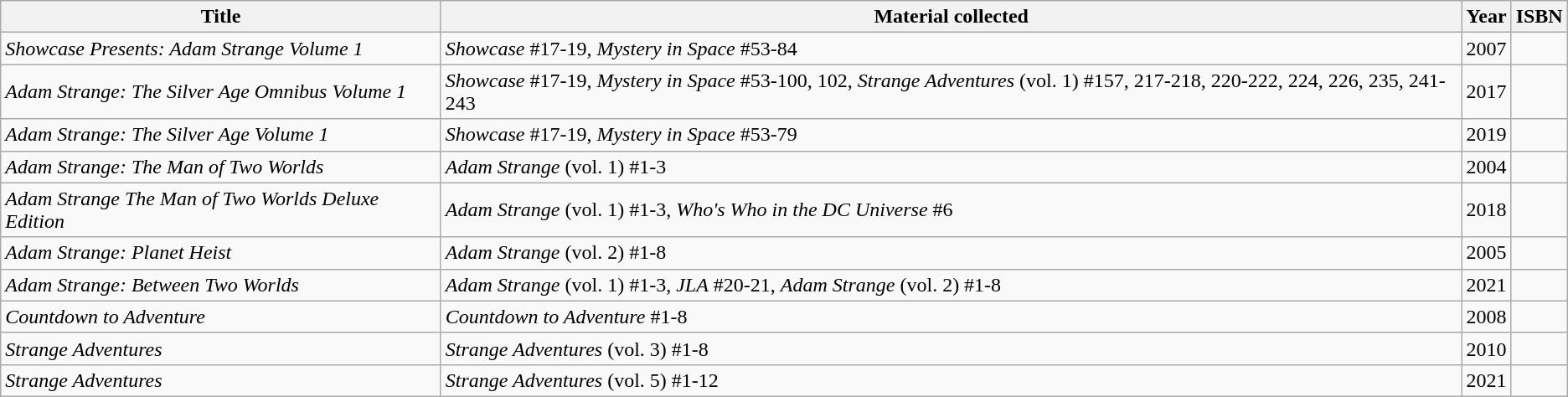<table class="wikitable sortable">
<tr>
<th>Title</th>
<th>Material collected</th>
<th>Year</th>
<th>ISBN</th>
</tr>
<tr>
<td><em>Showcase Presents: Adam Strange Volume 1</em></td>
<td><em>Showcase</em> #17-19, <em>Mystery in Space</em> #53-84</td>
<td>2007</td>
<td></td>
</tr>
<tr>
<td><em>Adam Strange: The Silver Age Omnibus Volume 1</em></td>
<td><em>Showcase</em> #17-19, <em>Mystery in Space</em> #53-100, 102, <em>Strange Adventures</em> (vol. 1) #157, 217-218, 220-222, 224, 226, 235, 241-243</td>
<td>2017</td>
<td></td>
</tr>
<tr>
<td><em>Adam Strange: The Silver Age Volume 1</em></td>
<td><em>Showcase</em> #17-19, <em>Mystery in Space</em> #53-79</td>
<td>2019</td>
<td></td>
</tr>
<tr>
<td><em>Adam Strange: The Man of Two Worlds</em></td>
<td><em>Adam Strange</em> (vol. 1) #1-3</td>
<td>2004</td>
<td></td>
</tr>
<tr>
<td><em>Adam Strange The Man of Two Worlds Deluxe Edition</em></td>
<td><em>Adam Strange</em> (vol. 1) #1-3, <em>Who's Who in the DC Universe</em> #6</td>
<td>2018</td>
<td></td>
</tr>
<tr>
<td><em>Adam Strange: Planet Heist</em></td>
<td><em>Adam Strange</em> (vol. 2) #1-8</td>
<td>2005</td>
<td></td>
</tr>
<tr>
<td><em>Adam Strange: Between Two Worlds</em></td>
<td><em>Adam Strange</em> (vol. 1) #1-3, <em>JLA</em> #20-21, <em>Adam Strange</em> (vol. 2) #1-8</td>
<td>2021</td>
<td></td>
</tr>
<tr>
<td><em>Countdown to Adventure</em></td>
<td><em>Countdown to Adventure</em> #1-8</td>
<td>2008</td>
<td></td>
</tr>
<tr>
<td><em>Strange Adventures</em></td>
<td><em>Strange Adventures</em> (vol. 3) #1-8</td>
<td>2010</td>
<td></td>
</tr>
<tr>
<td><em>Strange Adventures</em></td>
<td><em>Strange Adventures</em> (vol. 5) #1-12</td>
<td>2021</td>
<td></td>
</tr>
</table>
